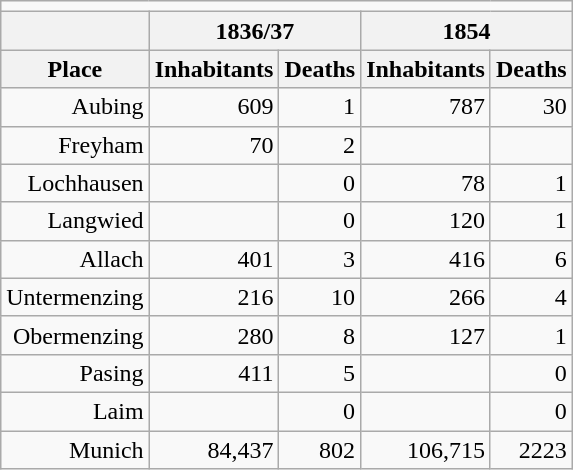<table class="wikitable float-left" style="text-align:right;">
<tr>
<td colspan="5"></td>
</tr>
<tr>
<th></th>
<th colspan="2">1836/37</th>
<th colspan="2">1854</th>
</tr>
<tr>
<th>Place</th>
<th>Inhabitants</th>
<th>Deaths</th>
<th>Inhabitants</th>
<th>Deaths</th>
</tr>
<tr>
<td>Aubing</td>
<td>609</td>
<td>1</td>
<td>787</td>
<td>30</td>
</tr>
<tr>
<td>Freyham</td>
<td>70</td>
<td>2</td>
<td></td>
<td></td>
</tr>
<tr>
<td>Lochhausen</td>
<td></td>
<td>0</td>
<td>78</td>
<td>1</td>
</tr>
<tr>
<td>Langwied</td>
<td></td>
<td>0</td>
<td>120</td>
<td>1</td>
</tr>
<tr>
<td>Allach</td>
<td>401</td>
<td>3</td>
<td>416</td>
<td>6</td>
</tr>
<tr>
<td>Untermenzing</td>
<td>216</td>
<td>10</td>
<td>266</td>
<td>4</td>
</tr>
<tr>
<td>Obermenzing</td>
<td>280</td>
<td>8</td>
<td>127</td>
<td>1</td>
</tr>
<tr>
<td>Pasing</td>
<td>411</td>
<td>5</td>
<td></td>
<td>0</td>
</tr>
<tr>
<td>Laim</td>
<td></td>
<td>0</td>
<td></td>
<td>0</td>
</tr>
<tr>
<td>Munich</td>
<td>84,437</td>
<td>802</td>
<td>106,715</td>
<td>2223</td>
</tr>
</table>
